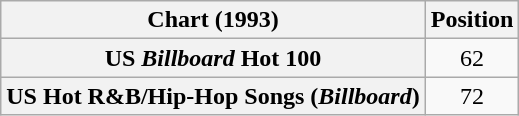<table class="wikitable sortable plainrowheaders" style="text-align:center">
<tr>
<th>Chart (1993)</th>
<th>Position</th>
</tr>
<tr>
<th scope="row">US <em>Billboard</em> Hot 100</th>
<td>62</td>
</tr>
<tr>
<th scope="row">US Hot R&B/Hip-Hop Songs (<em>Billboard</em>)</th>
<td>72</td>
</tr>
</table>
